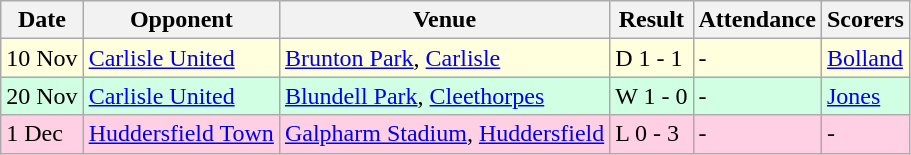<table class="wikitable">
<tr>
<th>Date</th>
<th>Opponent</th>
<th>Venue</th>
<th>Result</th>
<th>Attendance</th>
<th>Scorers</th>
</tr>
<tr style="background: #ffffdd;">
<td>10 Nov</td>
<td><a href='#'>Carlisle United</a><br></td>
<td><a href='#'>Brunton Park</a>, <a href='#'>Carlisle</a></td>
<td>D 1 - 1</td>
<td>-</td>
<td><a href='#'>Bolland</a></td>
</tr>
<tr style="background: #d0ffe3;">
<td>20 Nov</td>
<td><a href='#'>Carlisle United</a><br></td>
<td><a href='#'>Blundell Park</a>, <a href='#'>Cleethorpes</a></td>
<td>W 1 - 0</td>
<td>-</td>
<td><a href='#'>Jones</a></td>
</tr>
<tr style="background: #ffd0e3;">
<td>1 Dec</td>
<td><a href='#'>Huddersfield Town</a><br></td>
<td><a href='#'>Galpharm Stadium</a>, <a href='#'>Huddersfield</a></td>
<td>L 0 - 3</td>
<td>-</td>
<td>-</td>
</tr>
</table>
